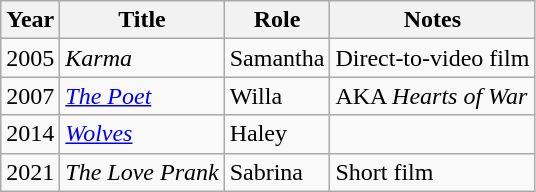<table class="wikitable sortable">
<tr>
<th>Year</th>
<th>Title</th>
<th>Role</th>
<th class="unsortable">Notes</th>
</tr>
<tr>
<td>2005</td>
<td><em>Karma</em></td>
<td>Samantha</td>
<td>Direct-to-video film</td>
</tr>
<tr>
<td>2007</td>
<td data-sort-value="Poet, The"><em><a href='#'>The Poet</a></em></td>
<td>Willa</td>
<td>AKA <em>Hearts of War</em></td>
</tr>
<tr>
<td>2014</td>
<td><em><a href='#'>Wolves</a></em></td>
<td>Haley</td>
<td></td>
</tr>
<tr>
<td>2021</td>
<td data-sort-value="Love Prank, The"><em>The Love Prank</em></td>
<td>Sabrina</td>
<td>Short film</td>
</tr>
</table>
